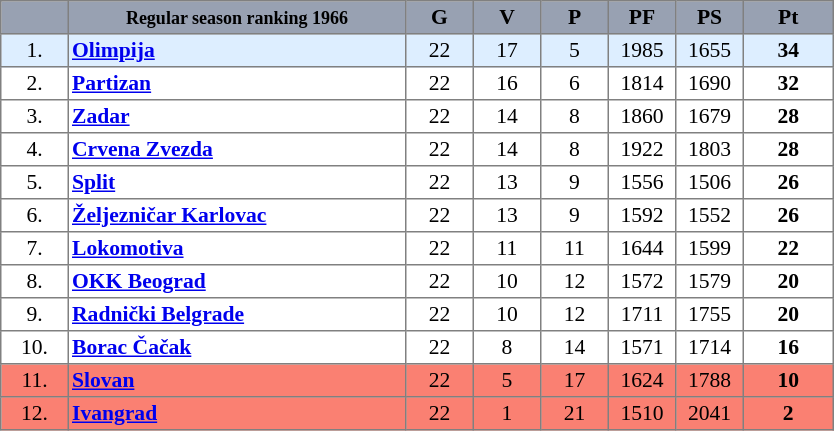<table align=center style="font-size: 90%; border-collapse:collapse" border=1 cellspacing=0 cellpadding=2>
<tr align=center bgcolor=#98A1B2>
<th width=40></th>
<th width=220><span><small>Regular season ranking 1966</small></span></th>
<th width="40"><span>G</span></th>
<th width="40"><span>V</span></th>
<th width="40"><span>P</span></th>
<th width="40"><span>PF</span></th>
<th width="40"><span>PS</span></th>
<th width="55"><span>Pt</span></th>
</tr>
<tr align=center style="background:#DDEEFF">
<td>1.</td>
<td style="text-align:left;"><strong><a href='#'>Olimpija</a></strong></td>
<td>22</td>
<td>17</td>
<td>5</td>
<td>1985</td>
<td>1655</td>
<td><strong>34</strong></td>
</tr>
<tr align=center>
<td>2.</td>
<td style="text-align:left;"><strong><a href='#'>Partizan</a></strong></td>
<td>22</td>
<td>16</td>
<td>6</td>
<td>1814</td>
<td>1690</td>
<td><strong>32</strong></td>
</tr>
<tr align=center>
<td>3.</td>
<td style="text-align:left;"><strong><a href='#'>Zadar</a></strong></td>
<td>22</td>
<td>14</td>
<td>8</td>
<td>1860</td>
<td>1679</td>
<td><strong>28</strong></td>
</tr>
<tr align=center>
<td>4.</td>
<td style="text-align:left;"><strong><a href='#'>Crvena Zvezda</a></strong></td>
<td>22</td>
<td>14</td>
<td>8</td>
<td>1922</td>
<td>1803</td>
<td><strong>28</strong></td>
</tr>
<tr align=center>
<td>5.</td>
<td style="text-align:left;"><strong><a href='#'>Split</a></strong></td>
<td>22</td>
<td>13</td>
<td>9</td>
<td>1556</td>
<td>1506</td>
<td><strong>26</strong></td>
</tr>
<tr align=center>
<td>6.</td>
<td style="text-align:left;"><strong><a href='#'>Željezničar Karlovac</a></strong></td>
<td>22</td>
<td>13</td>
<td>9</td>
<td>1592</td>
<td>1552</td>
<td><strong>26</strong></td>
</tr>
<tr align=center>
<td>7.</td>
<td style="text-align:left;"><strong><a href='#'>Lokomotiva</a></strong></td>
<td>22</td>
<td>11</td>
<td>11</td>
<td>1644</td>
<td>1599</td>
<td><strong>22</strong></td>
</tr>
<tr align=center>
<td>8.</td>
<td style="text-align:left;"><strong><a href='#'>OKK Beograd</a></strong></td>
<td>22</td>
<td>10</td>
<td>12</td>
<td>1572</td>
<td>1579</td>
<td><strong>20</strong></td>
</tr>
<tr align=center>
<td>9.</td>
<td style="text-align:left;"><strong><a href='#'>Radnički Belgrade</a></strong></td>
<td>22</td>
<td>10</td>
<td>12</td>
<td>1711</td>
<td>1755</td>
<td><strong>20</strong></td>
</tr>
<tr align=center>
<td>10.</td>
<td style="text-align:left;"><strong><a href='#'>Borac Čačak</a></strong></td>
<td>22</td>
<td>8</td>
<td>14</td>
<td>1571</td>
<td>1714</td>
<td><strong>16</strong></td>
</tr>
<tr align=center style="background:#FA8072">
<td>11.</td>
<td style="text-align:left;"><strong><a href='#'>Slovan</a></strong></td>
<td>22</td>
<td>5</td>
<td>17</td>
<td>1624</td>
<td>1788</td>
<td><strong>10</strong></td>
</tr>
<tr align=center style="background:#FA8072">
<td>12.</td>
<td style="text-align:left;"><strong><a href='#'>Ivangrad</a></strong></td>
<td>22</td>
<td>1</td>
<td>21</td>
<td>1510</td>
<td>2041</td>
<td><strong>2</strong></td>
</tr>
</table>
